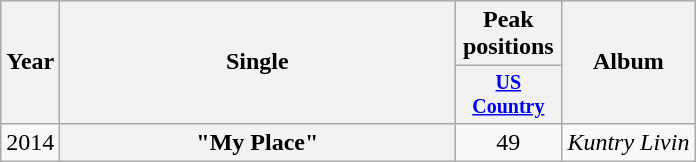<table class="wikitable plainrowheaders" style="text-align:center;">
<tr>
<th rowspan="2">Year</th>
<th rowspan="2" style="width:16em;">Single</th>
<th>Peak positions</th>
<th rowspan="2">Album</th>
</tr>
<tr style="font-size:smaller;">
<th width="65"><a href='#'>US Country</a><br></th>
</tr>
<tr>
<td>2014</td>
<th scope="row">"My Place" </th>
<td>49</td>
<td align="left"><em>Kuntry Livin<strong></td>
</tr>
</table>
